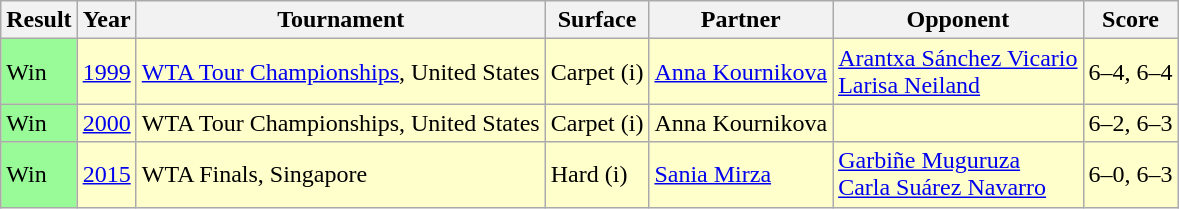<table class="sortable wikitable">
<tr>
<th>Result</th>
<th>Year</th>
<th>Tournament</th>
<th>Surface</th>
<th>Partner</th>
<th>Opponent</th>
<th class="unsortable">Score</th>
</tr>
<tr bgcolor=FFFFCC>
<td style="background:#98fb98;">Win</td>
<td><a href='#'>1999</a></td>
<td><a href='#'>WTA Tour Championships</a>, United States</td>
<td>Carpet (i)</td>
<td> <a href='#'>Anna Kournikova</a></td>
<td> <a href='#'>Arantxa Sánchez Vicario</a><br> <a href='#'>Larisa Neiland</a></td>
<td>6–4, 6–4</td>
</tr>
<tr bgcolor=FFFFCC>
<td style="background:#98fb98;">Win</td>
<td><a href='#'>2000</a></td>
<td>WTA Tour Championships, United States</td>
<td>Carpet (i)</td>
<td> Anna Kournikova</td>
<td></td>
<td>6–2, 6–3</td>
</tr>
<tr bgcolor=FFFFCC>
<td style="background:#98fb98;">Win</td>
<td><a href='#'>2015</a></td>
<td>WTA Finals, Singapore</td>
<td>Hard (i)</td>
<td> <a href='#'>Sania Mirza</a></td>
<td> <a href='#'>Garbiñe Muguruza</a><br> <a href='#'>Carla Suárez Navarro</a></td>
<td>6–0, 6–3</td>
</tr>
</table>
